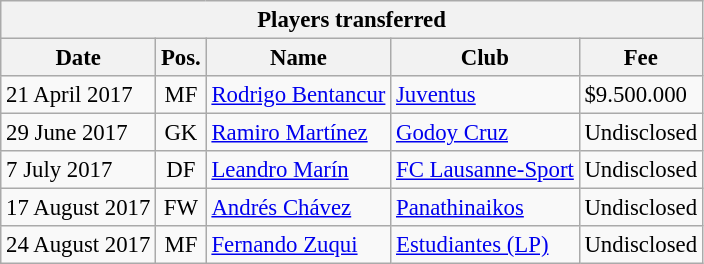<table class="wikitable" style="font-size:95%;">
<tr>
<th colspan="5">Players transferred</th>
</tr>
<tr>
<th>Date</th>
<th>Pos.</th>
<th>Name</th>
<th>Club</th>
<th>Fee</th>
</tr>
<tr>
<td>21 April 2017</td>
<td align="center">MF</td>
<td> <a href='#'>Rodrigo Bentancur</a></td>
<td> <a href='#'>Juventus</a></td>
<td>$9.500.000</td>
</tr>
<tr>
<td>29 June 2017</td>
<td align="center">GK</td>
<td> <a href='#'>Ramiro Martínez</a></td>
<td> <a href='#'>Godoy Cruz</a></td>
<td>Undisclosed</td>
</tr>
<tr>
<td>7 July 2017</td>
<td align="center">DF</td>
<td> <a href='#'>Leandro Marín</a></td>
<td> <a href='#'>FC Lausanne-Sport</a></td>
<td>Undisclosed</td>
</tr>
<tr>
<td>17 August 2017</td>
<td align="center">FW</td>
<td> <a href='#'>Andrés Chávez</a></td>
<td> <a href='#'>Panathinaikos</a></td>
<td>Undisclosed</td>
</tr>
<tr>
<td>24 August 2017</td>
<td align="center">MF</td>
<td> <a href='#'>Fernando Zuqui</a></td>
<td> <a href='#'>Estudiantes (LP)</a></td>
<td>Undisclosed</td>
</tr>
</table>
